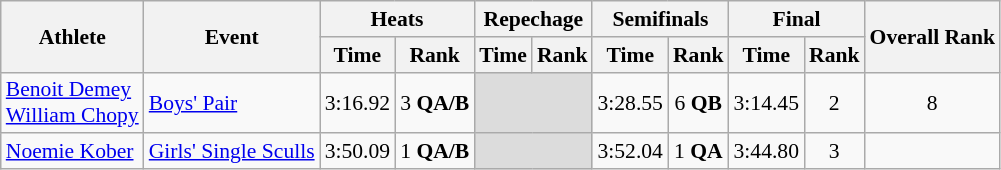<table class="wikitable" style="font-size:90%">
<tr>
<th rowspan="2">Athlete</th>
<th rowspan="2">Event</th>
<th colspan="2">Heats</th>
<th colspan="2">Repechage</th>
<th colspan="2">Semifinals</th>
<th colspan="2">Final</th>
<th rowspan="2">Overall Rank</th>
</tr>
<tr>
<th>Time</th>
<th>Rank</th>
<th>Time</th>
<th>Rank</th>
<th>Time</th>
<th>Rank</th>
<th>Time</th>
<th>Rank</th>
</tr>
<tr>
<td><a href='#'>Benoit Demey</a><br><a href='#'>William Chopy</a></td>
<td><a href='#'>Boys' Pair</a></td>
<td align=center>3:16.92</td>
<td align=center>3 <strong>QA/B</strong></td>
<td colspan=2 bgcolor=#DCDCDC></td>
<td align=center>3:28.55</td>
<td align=center>6 <strong>QB</strong></td>
<td align=center>3:14.45</td>
<td align=center>2</td>
<td align=center>8</td>
</tr>
<tr>
<td><a href='#'>Noemie Kober</a></td>
<td><a href='#'>Girls' Single Sculls</a></td>
<td align=center>3:50.09</td>
<td align=center>1 <strong>QA/B</strong></td>
<td colspan=2 bgcolor=#DCDCDC></td>
<td align=center>3:52.04</td>
<td align=center>1 <strong>QA</strong></td>
<td align=center>3:44.80</td>
<td align=center>3</td>
<td align=center></td>
</tr>
</table>
